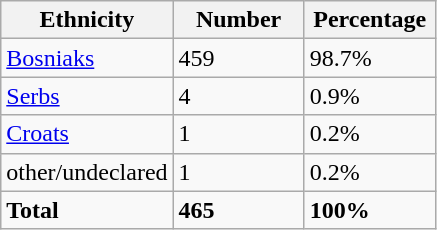<table class="wikitable">
<tr>
<th width="100px">Ethnicity</th>
<th width="80px">Number</th>
<th width="80px">Percentage</th>
</tr>
<tr>
<td><a href='#'>Bosniaks</a></td>
<td>459</td>
<td>98.7%</td>
</tr>
<tr>
<td><a href='#'>Serbs</a></td>
<td>4</td>
<td>0.9%</td>
</tr>
<tr>
<td><a href='#'>Croats</a></td>
<td>1</td>
<td>0.2%</td>
</tr>
<tr>
<td>other/undeclared</td>
<td>1</td>
<td>0.2%</td>
</tr>
<tr>
<td><strong>Total</strong></td>
<td><strong>465</strong></td>
<td><strong>100%</strong></td>
</tr>
</table>
